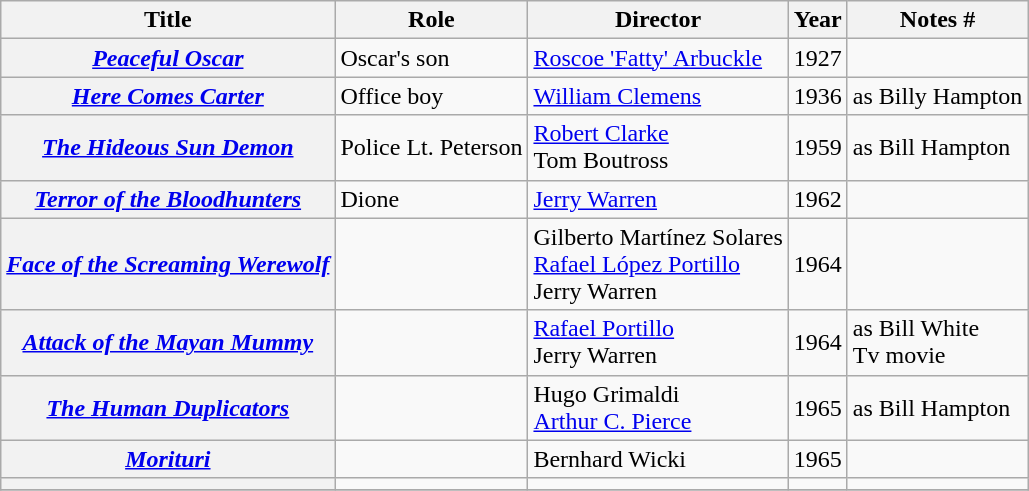<table class="wikitable plainrowheaders sortable">
<tr>
<th scope="col">Title</th>
<th scope="col">Role</th>
<th scope="col">Director</th>
<th scope="col">Year</th>
<th scope="col" class="unsortable">Notes #</th>
</tr>
<tr>
<th scope="row"><em><a href='#'>Peaceful Oscar</a></em></th>
<td>Oscar's son</td>
<td><a href='#'>Roscoe 'Fatty' Arbuckle</a></td>
<td>1927</td>
<td></td>
</tr>
<tr>
<th scope="row"><em><a href='#'>Here Comes Carter</a></em></th>
<td>Office boy</td>
<td><a href='#'>William Clemens</a></td>
<td>1936</td>
<td>as Billy Hampton</td>
</tr>
<tr>
<th scope="row"><em><a href='#'>The Hideous Sun Demon</a></em></th>
<td>Police Lt. Peterson</td>
<td><a href='#'>Robert Clarke</a><br>Tom Boutross</td>
<td>1959</td>
<td>as Bill Hampton</td>
</tr>
<tr>
<th scope="row"><em><a href='#'>Terror of the Bloodhunters</a></em></th>
<td>Dione</td>
<td><a href='#'>Jerry Warren</a></td>
<td>1962</td>
<td></td>
</tr>
<tr>
<th scope="row"><em><a href='#'>Face of the Screaming Werewolf</a></em></th>
<td></td>
<td>Gilberto Martínez Solares<br><a href='#'>Rafael López Portillo</a><br>Jerry Warren</td>
<td>1964</td>
<td></td>
</tr>
<tr>
<th scope="row"><em><a href='#'>Attack of the Mayan Mummy </a></em></th>
<td></td>
<td><a href='#'>Rafael Portillo</a><br>Jerry Warren</td>
<td>1964</td>
<td>as Bill White<br>Tv movie</td>
</tr>
<tr>
<th scope="row"><em><a href='#'>The Human Duplicators</a></em></th>
<td></td>
<td>Hugo Grimaldi<br><a href='#'>Arthur C. Pierce</a></td>
<td>1965</td>
<td>as Bill Hampton</td>
</tr>
<tr>
<th scope="row"><em><a href='#'>Morituri</a></em></th>
<td></td>
<td>Bernhard Wicki</td>
<td>1965</td>
<td></td>
</tr>
<tr>
<th scope="row"></th>
<td></td>
<td></td>
<td></td>
<td></td>
</tr>
<tr>
</tr>
</table>
